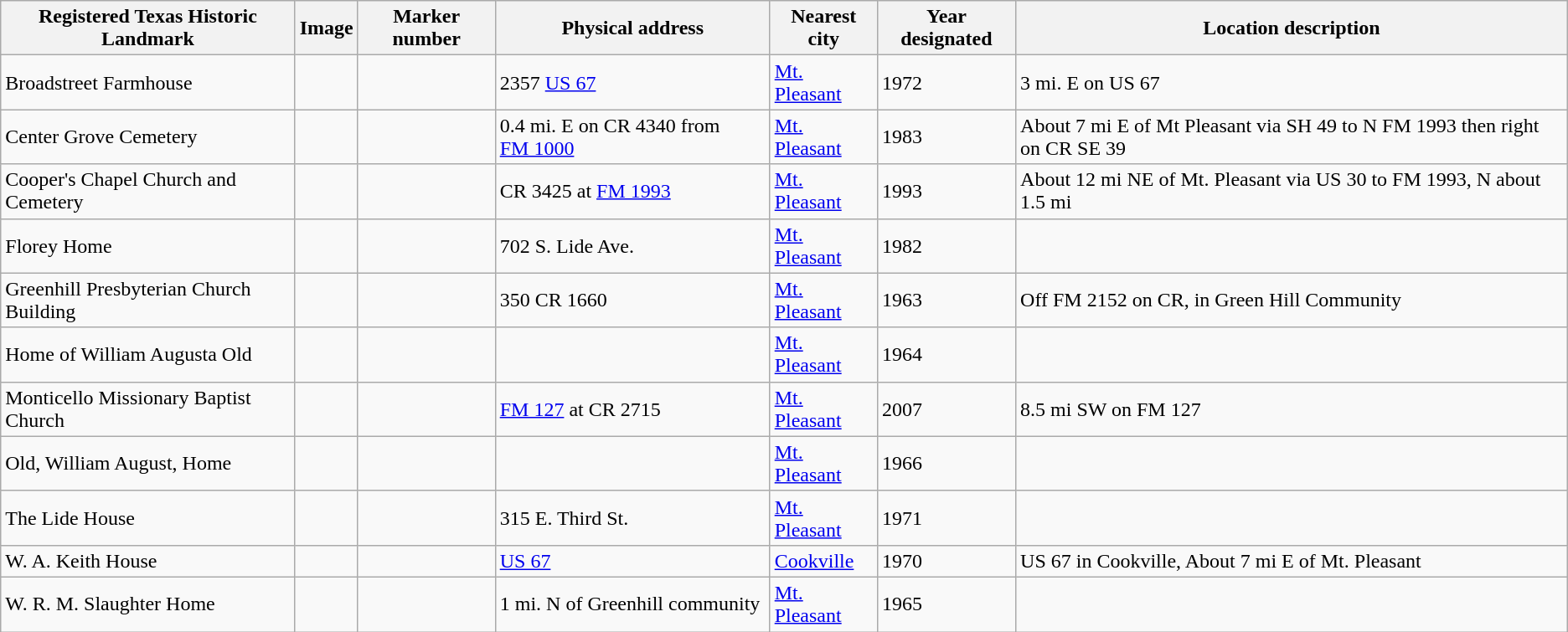<table class="wikitable sortable">
<tr>
<th>Registered Texas Historic Landmark</th>
<th>Image</th>
<th>Marker number</th>
<th>Physical address</th>
<th>Nearest city</th>
<th>Year designated</th>
<th>Location description</th>
</tr>
<tr>
<td>Broadstreet Farmhouse</td>
<td></td>
<td></td>
<td>2357 <a href='#'>US 67</a><br></td>
<td><a href='#'>Mt. Pleasant</a></td>
<td>1972</td>
<td>3 mi. E on US 67</td>
</tr>
<tr>
<td>Center Grove Cemetery</td>
<td></td>
<td></td>
<td>0.4 mi. E on CR 4340 from <a href='#'>FM 1000</a><br></td>
<td><a href='#'>Mt. Pleasant</a></td>
<td>1983</td>
<td>About 7 mi E of Mt Pleasant via SH 49 to N FM 1993 then right on CR SE 39</td>
</tr>
<tr>
<td>Cooper's Chapel Church and Cemetery</td>
<td></td>
<td></td>
<td>CR 3425 at <a href='#'>FM 1993</a><br></td>
<td><a href='#'>Mt. Pleasant</a></td>
<td>1993</td>
<td>About 12 mi NE of Mt. Pleasant via US 30 to FM 1993, N about 1.5 mi</td>
</tr>
<tr>
<td>Florey Home</td>
<td></td>
<td></td>
<td>702 S. Lide Ave. <br></td>
<td><a href='#'>Mt. Pleasant</a></td>
<td>1982</td>
<td></td>
</tr>
<tr>
<td>Greenhill Presbyterian Church Building</td>
<td></td>
<td></td>
<td>350 CR 1660<br></td>
<td><a href='#'>Mt. Pleasant</a></td>
<td>1963</td>
<td>Off FM 2152 on CR, in Green Hill Community</td>
</tr>
<tr>
<td>Home of William Augusta Old</td>
<td></td>
<td></td>
<td></td>
<td><a href='#'>Mt. Pleasant</a></td>
<td>1964</td>
<td></td>
</tr>
<tr>
<td>Monticello Missionary Baptist Church</td>
<td></td>
<td></td>
<td><a href='#'>FM 127</a> at CR 2715<br></td>
<td><a href='#'>Mt. Pleasant</a></td>
<td>2007</td>
<td>8.5 mi SW on FM 127</td>
</tr>
<tr>
<td>Old, William August, Home</td>
<td></td>
<td></td>
<td></td>
<td><a href='#'>Mt. Pleasant</a></td>
<td>1966</td>
<td></td>
</tr>
<tr>
<td>The Lide House</td>
<td></td>
<td></td>
<td>315 E. Third St.<br></td>
<td><a href='#'>Mt. Pleasant</a></td>
<td>1971</td>
<td></td>
</tr>
<tr>
<td>W. A. Keith House</td>
<td></td>
<td></td>
<td><a href='#'>US 67</a> </td>
<td><a href='#'>Cookville</a></td>
<td>1970</td>
<td>US 67 in Cookville, About 7 mi E of Mt. Pleasant</td>
</tr>
<tr>
<td>W. R. M. Slaughter Home</td>
<td></td>
<td></td>
<td>1 mi. N of Greenhill community </td>
<td><a href='#'>Mt. Pleasant</a></td>
<td>1965</td>
<td></td>
</tr>
</table>
